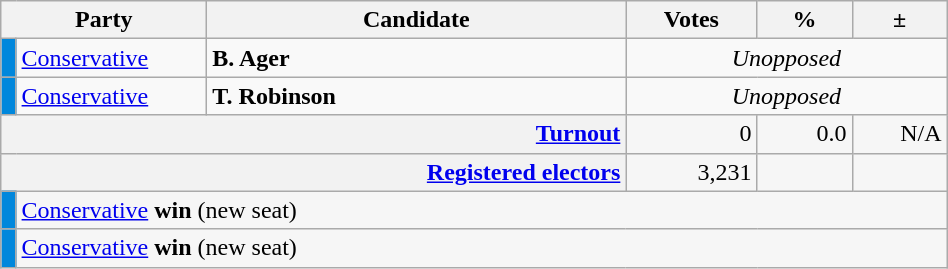<table class=wikitable>
<tr>
<th scope="col" colspan="2" style="width: 130px">Party</th>
<th scope="col" style="width: 17em">Candidate</th>
<th scope="col" style="width: 5em">Votes</th>
<th scope="col" style="width: 3.5em">%</th>
<th scope="col" style="width: 3.5em">±</th>
</tr>
<tr>
<td style="background:#0087DC;"></td>
<td><a href='#'>Conservative</a></td>
<td><strong>B. Ager</strong></td>
<td style="text-align: center; "colspan="3"><em>Unopposed</em></td>
</tr>
<tr>
<td style="background:#0087DC;"></td>
<td><a href='#'>Conservative</a></td>
<td><strong>T. Robinson</strong></td>
<td style="text-align: center; "colspan="3"><em>Unopposed</em></td>
</tr>
<tr style="background-color:#F6F6F6">
<th colspan="3" style="text-align: right; margin-right: 0.5em"><a href='#'>Turnout</a></th>
<td style="text-align: right; margin-right: 0.5em">0</td>
<td style="text-align: right; margin-right: 0.5em">0.0</td>
<td style="text-align: right; margin-right: 0.5em">N/A</td>
</tr>
<tr style="background-color:#F6F6F6;">
<th colspan="3" style="text-align:right;"><a href='#'>Registered electors</a></th>
<td style="text-align:right; margin-right:0.5em">3,231</td>
<td></td>
<td></td>
</tr>
<tr style="background-color:#F6F6F6">
<td style="background:#0087DC;"></td>
<td colspan="5"><a href='#'>Conservative</a> <strong>win</strong> (new seat)</td>
</tr>
<tr style="background-color:#F6F6F6">
<td style="background:#0087DC;"></td>
<td colspan="5"><a href='#'>Conservative</a> <strong>win</strong> (new seat)</td>
</tr>
</table>
